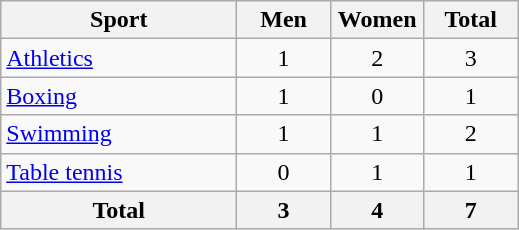<table class="wikitable sortable" style="text-align:center;">
<tr>
<th width=150>Sport</th>
<th width=55>Men</th>
<th width=55>Women</th>
<th width=55>Total</th>
</tr>
<tr>
<td align=left><a href='#'>Athletics</a></td>
<td>1</td>
<td>2</td>
<td>3</td>
</tr>
<tr>
<td align=left><a href='#'>Boxing</a></td>
<td>1</td>
<td>0</td>
<td>1</td>
</tr>
<tr>
<td align=left><a href='#'>Swimming</a></td>
<td>1</td>
<td>1</td>
<td>2</td>
</tr>
<tr>
<td align=left><a href='#'>Table tennis</a></td>
<td>0</td>
<td>1</td>
<td>1</td>
</tr>
<tr>
<th>Total</th>
<th>3</th>
<th>4</th>
<th>7</th>
</tr>
</table>
